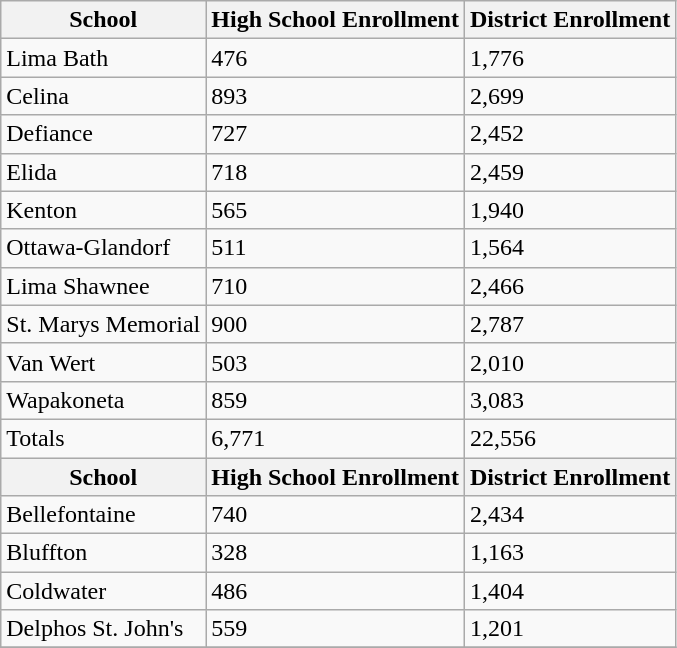<table class="wikitable">
<tr>
<th>School</th>
<th>High School Enrollment</th>
<th>District Enrollment</th>
</tr>
<tr>
<td>Lima Bath</td>
<td>476</td>
<td>1,776</td>
</tr>
<tr>
<td>Celina</td>
<td>893</td>
<td>2,699</td>
</tr>
<tr>
<td>Defiance</td>
<td>727</td>
<td>2,452</td>
</tr>
<tr>
<td>Elida</td>
<td>718</td>
<td>2,459</td>
</tr>
<tr>
<td>Kenton</td>
<td>565</td>
<td>1,940</td>
</tr>
<tr>
<td>Ottawa-Glandorf</td>
<td>511</td>
<td>1,564</td>
</tr>
<tr>
<td>Lima Shawnee</td>
<td>710</td>
<td>2,466</td>
</tr>
<tr>
<td>St. Marys Memorial</td>
<td>900</td>
<td>2,787</td>
</tr>
<tr>
<td>Van Wert</td>
<td>503</td>
<td>2,010</td>
</tr>
<tr>
<td>Wapakoneta</td>
<td>859</td>
<td>3,083</td>
</tr>
<tr>
<td>Totals</td>
<td>6,771</td>
<td>22,556</td>
</tr>
<tr>
<th>School</th>
<th>High School Enrollment</th>
<th>District Enrollment</th>
</tr>
<tr>
<td>Bellefontaine</td>
<td>740</td>
<td>2,434</td>
</tr>
<tr>
<td>Bluffton</td>
<td>328</td>
<td>1,163</td>
</tr>
<tr>
<td>Coldwater</td>
<td>486</td>
<td>1,404</td>
</tr>
<tr>
<td>Delphos St. John's</td>
<td>559</td>
<td>1,201</td>
</tr>
<tr>
</tr>
</table>
